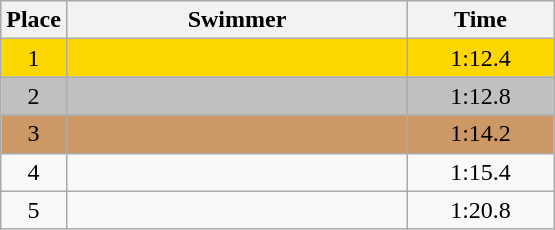<table class=wikitable style="text-align:center">
<tr>
<th>Place</th>
<th width=220>Swimmer</th>
<th width=90>Time</th>
</tr>
<tr bgcolor=gold>
<td>1</td>
<td align=left></td>
<td>1:12.4</td>
</tr>
<tr bgcolor=silver>
<td>2</td>
<td align=left></td>
<td>1:12.8</td>
</tr>
<tr bgcolor=cc9966>
<td>3</td>
<td align=left></td>
<td>1:14.2</td>
</tr>
<tr>
<td>4</td>
<td align=left></td>
<td>1:15.4</td>
</tr>
<tr>
<td>5</td>
<td align=left></td>
<td>1:20.8</td>
</tr>
</table>
